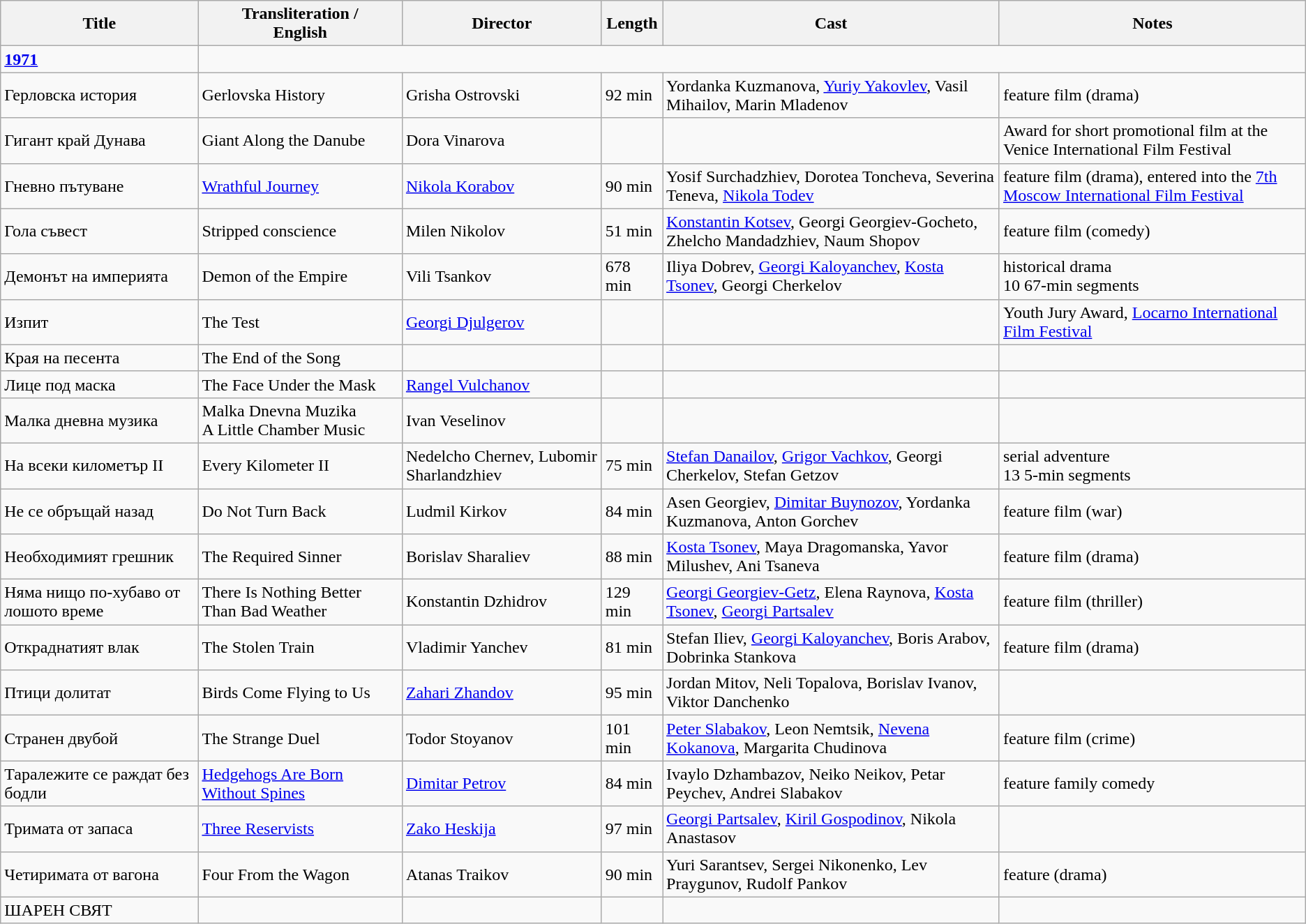<table class="wikitable">
<tr>
<th>Title</th>
<th>Transliteration / <br>English</th>
<th>Director</th>
<th>Length</th>
<th>Cast</th>
<th>Notes</th>
</tr>
<tr>
<td><strong><a href='#'>1971</a></strong></td>
</tr>
<tr>
<td>Герловска история</td>
<td>Gerlovska History</td>
<td>Grisha Ostrovski</td>
<td>92 min</td>
<td>Yordanka Kuzmanova, <a href='#'>Yuriy Yakovlev</a>, Vasil Mihailov, Marin Mladenov</td>
<td>feature film (drama)</td>
</tr>
<tr>
<td>Гигант край Дунава</td>
<td>Giant Along the Danube</td>
<td>Dora Vinarova</td>
<td></td>
<td></td>
<td>Award for short promotional film at the Venice International Film Festival</td>
</tr>
<tr>
<td>Гневно пътуване</td>
<td><a href='#'>Wrathful Journey</a></td>
<td><a href='#'>Nikola Korabov</a></td>
<td>90 min</td>
<td>Yosif Surchadzhiev, Dorotea Toncheva, Severina Teneva, <a href='#'>Nikola Todev</a></td>
<td>feature film (drama), entered into the <a href='#'>7th Moscow International Film Festival</a></td>
</tr>
<tr>
<td>Гола съвест</td>
<td>Stripped conscience</td>
<td>Milen Nikolov</td>
<td>51 min</td>
<td><a href='#'>Konstantin Kotsev</a>, Georgi Georgiev-Gocheto, Zhelcho Mandadzhiev, Naum Shopov</td>
<td>feature film (comedy)</td>
</tr>
<tr>
<td>Демонът на империята</td>
<td>Demon of the Empire</td>
<td>Vili Tsankov</td>
<td>678 min</td>
<td>Iliya Dobrev, <a href='#'>Georgi Kaloyanchev</a>, <a href='#'>Kosta Tsonev</a>, Georgi Cherkelov</td>
<td>historical drama<br>10 67-min segments</td>
</tr>
<tr>
<td>Изпит</td>
<td>The Test</td>
<td><a href='#'>Georgi Djulgerov</a></td>
<td></td>
<td></td>
<td>Youth Jury Award, <a href='#'>Locarno International Film Festival</a></td>
</tr>
<tr>
<td>Края на песента</td>
<td>The End of the Song</td>
<td></td>
<td></td>
<td></td>
<td></td>
</tr>
<tr>
<td>Лице под маска</td>
<td>The Face Under the Mask</td>
<td><a href='#'>Rangel Vulchanov</a></td>
<td></td>
<td></td>
<td></td>
</tr>
<tr>
<td>Малка дневна музика</td>
<td>Malka Dnevna Muzika<br>A Little Chamber Music</td>
<td>Ivan Veselinov</td>
<td></td>
<td></td>
<td></td>
</tr>
<tr>
<td>На всеки километър II</td>
<td>Every Kilometer II</td>
<td>Nedelcho Chernev, Lubomir Sharlandzhiev</td>
<td>75 min</td>
<td><a href='#'>Stefan Danailov</a>, <a href='#'>Grigor Vachkov</a>, Georgi Cherkelov, Stefan Getzov</td>
<td>serial adventure<br>13 5-min segments</td>
</tr>
<tr>
<td>Не се обръщай назад</td>
<td>Do Not Turn Back</td>
<td>Ludmil Kirkov</td>
<td>84 min</td>
<td>Asen Georgiev, <a href='#'>Dimitar Buynozov</a>, Yordanka Kuzmanova, Anton Gorchev</td>
<td>feature film (war)</td>
</tr>
<tr>
<td>Необходимият грешник</td>
<td>The Required Sinner</td>
<td>Borislav Sharaliev</td>
<td>88 min</td>
<td><a href='#'>Kosta Tsonev</a>, Maya Dragomanska, Yavor Milushev, Ani Tsaneva</td>
<td>feature film (drama)</td>
</tr>
<tr>
<td>Няма нищо по-хубаво от лошото време</td>
<td>There Is Nothing Better Than Bad Weather</td>
<td>Konstantin Dzhidrov</td>
<td>129 min</td>
<td><a href='#'>Georgi Georgiev-Getz</a>, Elena Raynova, <a href='#'>Kosta Tsonev</a>, <a href='#'>Georgi Partsalev</a></td>
<td>feature film (thriller)</td>
</tr>
<tr>
<td>Откраднатият влак</td>
<td>The Stolen Train</td>
<td>Vladimir Yanchev</td>
<td>81 min</td>
<td>Stefan Iliev, <a href='#'>Georgi Kaloyanchev</a>, Boris Arabov, Dobrinka Stankova</td>
<td>feature film (drama)</td>
</tr>
<tr>
<td>Птици долитат</td>
<td>Birds Come Flying to Us</td>
<td><a href='#'>Zahari Zhandov</a></td>
<td>95 min</td>
<td>Jordan Mitov, Neli Topalova, Borislav Ivanov, Viktor Danchenko</td>
<td></td>
</tr>
<tr>
<td>Странен двубой</td>
<td>The Strange Duel</td>
<td>Todor Stoyanov</td>
<td>101 min</td>
<td><a href='#'>Peter Slabakov</a>, Leon Nemtsik, <a href='#'>Nevena Kokanova</a>, Margarita Chudinova</td>
<td>feature film (crime)</td>
</tr>
<tr>
<td>Таралежите се раждат без бодли</td>
<td><a href='#'>Hedgehogs Are Born Without Spines</a></td>
<td><a href='#'>Dimitar Petrov</a></td>
<td>84 min</td>
<td>Ivaylo Dzhambazov, Neiko Neikov, Petar Peychev, Andrei Slabakov</td>
<td>feature family comedy</td>
</tr>
<tr>
<td>Тримата от запаса</td>
<td><a href='#'>Three Reservists</a></td>
<td><a href='#'>Zako Heskija</a></td>
<td>97 min</td>
<td><a href='#'>Georgi Partsalev</a>, <a href='#'>Kiril Gospodinov</a>, Nikola Anastasov</td>
<td></td>
</tr>
<tr>
<td>Четиримата от вагона</td>
<td>Four From the Wagon</td>
<td>Atanas Traikov</td>
<td>90 min</td>
<td>Yuri Sarantsev, Sergei Nikonenko, Lev Praygunov, Rudolf Pankov</td>
<td>feature (drama)</td>
</tr>
<tr>
<td>ШАРЕН СВЯТ</td>
<td></td>
<td></td>
<td></td>
<td></td>
<td></td>
</tr>
</table>
